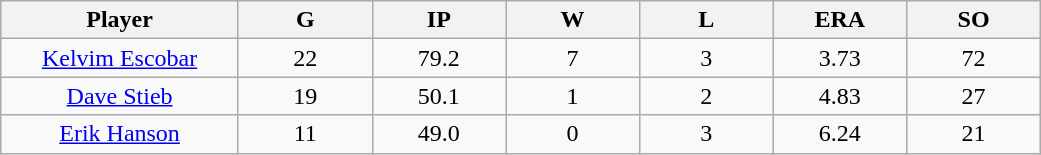<table class="wikitable sortable">
<tr>
<th bgcolor="#DDDDFF" width="16%">Player</th>
<th bgcolor="#DDDDFF" width="9%">G</th>
<th bgcolor="#DDDDFF" width="9%">IP</th>
<th bgcolor="#DDDDFF" width="9%">W</th>
<th bgcolor="#DDDDFF" width="9%">L</th>
<th bgcolor="#DDDDFF" width="9%">ERA</th>
<th bgcolor="#DDDDFF" width="9%">SO</th>
</tr>
<tr align="center">
<td><a href='#'>Kelvim Escobar</a></td>
<td>22</td>
<td>79.2</td>
<td>7</td>
<td>3</td>
<td>3.73</td>
<td>72</td>
</tr>
<tr align=center>
<td><a href='#'>Dave Stieb</a></td>
<td>19</td>
<td>50.1</td>
<td>1</td>
<td>2</td>
<td>4.83</td>
<td>27</td>
</tr>
<tr align=center>
<td><a href='#'>Erik Hanson</a></td>
<td>11</td>
<td>49.0</td>
<td>0</td>
<td>3</td>
<td>6.24</td>
<td>21</td>
</tr>
</table>
